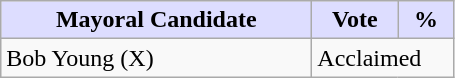<table class="wikitable">
<tr>
<th style="background:#ddf; width:200px;">Mayoral Candidate </th>
<th style="background:#ddf; width:50px;">Vote</th>
<th style="background:#ddf; width:30px;">%</th>
</tr>
<tr>
<td>Bob Young (X)</td>
<td colspan="2">Acclaimed</td>
</tr>
</table>
